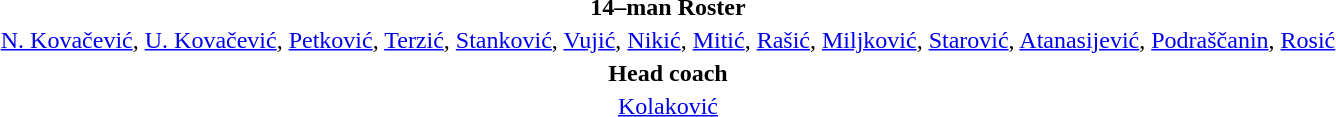<table style="text-align: center; margin-top: 2em; margin-left: auto; margin-right: auto">
<tr>
<td><strong>14–man Roster</strong></td>
</tr>
<tr>
<td><a href='#'>N. Kovačević</a>, <a href='#'>U. Kovačević</a>, <a href='#'>Petković</a>, <a href='#'>Terzić</a>, <a href='#'>Stanković</a>, <a href='#'>Vujić</a>, <a href='#'>Nikić</a>, <a href='#'>Mitić</a>, <a href='#'>Rašić</a>, <a href='#'>Miljković</a>, <a href='#'>Starović</a>, <a href='#'>Atanasijević</a>, <a href='#'>Podraščanin</a>, <a href='#'>Rosić</a></td>
</tr>
<tr>
<td><strong>Head coach</strong></td>
</tr>
<tr>
<td><a href='#'>Kolaković</a></td>
</tr>
</table>
